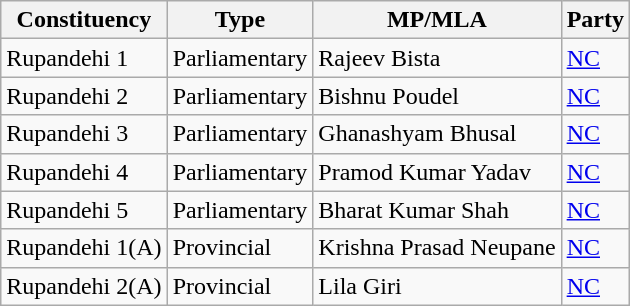<table class="wikitable">
<tr>
<th>Constituency</th>
<th>Type</th>
<th>MP/MLA</th>
<th>Party</th>
</tr>
<tr>
<td>Rupandehi 1</td>
<td>Parliamentary</td>
<td>Rajeev Bista</td>
<td><a href='#'>NC</a></td>
</tr>
<tr>
<td>Rupandehi 2</td>
<td>Parliamentary</td>
<td>Bishnu Poudel</td>
<td><a href='#'>NC</a></td>
</tr>
<tr>
<td>Rupandehi 3</td>
<td>Parliamentary</td>
<td>Ghanashyam Bhusal</td>
<td><a href='#'>NC</a></td>
</tr>
<tr>
<td>Rupandehi 4</td>
<td>Parliamentary</td>
<td>Pramod Kumar Yadav</td>
<td><a href='#'>NC</a></td>
</tr>
<tr>
<td>Rupandehi 5</td>
<td>Parliamentary</td>
<td>Bharat Kumar Shah</td>
<td><a href='#'>NC</a></td>
</tr>
<tr>
<td>Rupandehi 1(A)</td>
<td>Provincial</td>
<td>Krishna Prasad Neupane</td>
<td><a href='#'>NC</a></td>
</tr>
<tr>
<td>Rupandehi 2(A)</td>
<td>Provincial</td>
<td>Lila Giri</td>
<td><a href='#'>NC</a></td>
</tr>
</table>
